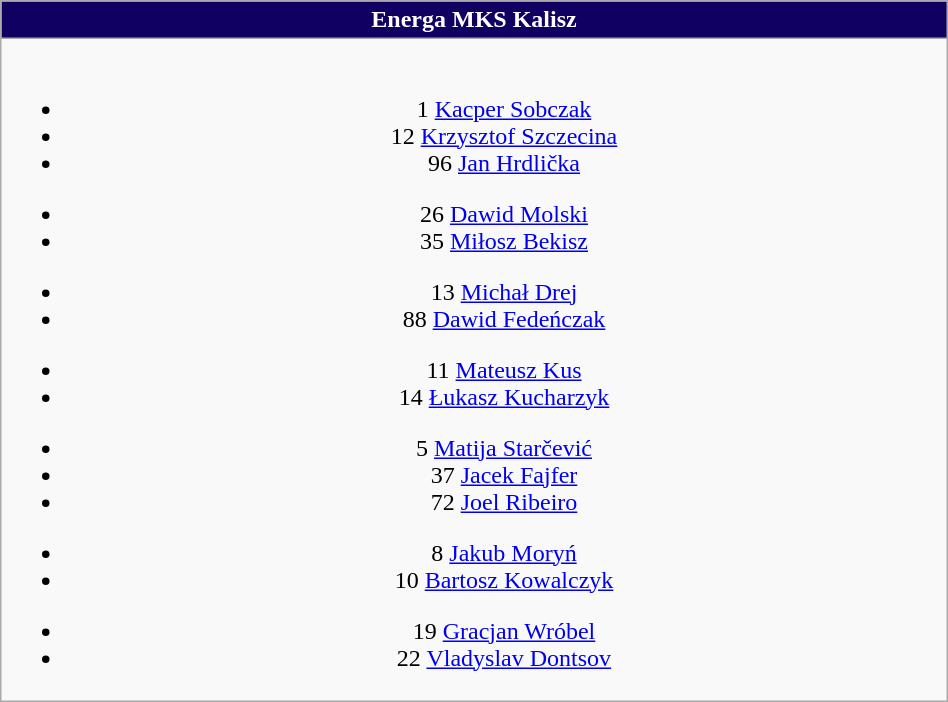<table class="wikitable" style="font-size:100%; text-align:center; width:50%">
<tr>
<th colspan=5 style="background-color:#0F0061;color:#FFFFFF;text-align:center;"> Energa MKS Kalisz</th>
</tr>
<tr>
<td><br>
<ul><li>1  <a href='#'>Kacper Sobczak</a></li><li>12  <a href='#'>Krzysztof Szczecina</a></li><li>96  <a href='#'>Jan Hrdlička</a></li></ul><ul><li>26  <a href='#'>Dawid Molski</a></li><li>35  <a href='#'>Miłosz Bekisz</a></li></ul><ul><li>13  <a href='#'>Michał Drej</a></li><li>88  <a href='#'>Dawid Fedeńczak</a></li></ul><ul><li>11  <a href='#'>Mateusz Kus</a></li><li>14  <a href='#'>Łukasz Kucharzyk</a></li></ul><ul><li>5  <a href='#'>Matija Starčević</a></li><li>37  <a href='#'>Jacek Fajfer</a></li><li>72  <a href='#'>Joel Ribeiro</a></li></ul><ul><li>8  <a href='#'>Jakub Moryń</a></li><li>10  <a href='#'>Bartosz Kowalczyk</a></li></ul><ul><li>19  <a href='#'>Gracjan Wróbel</a></li><li>22  <a href='#'>Vladyslav Dontsov</a></li></ul></td>
</tr>
</table>
